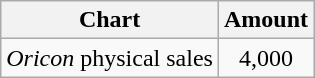<table class="wikitable">
<tr>
<th>Chart</th>
<th>Amount</th>
</tr>
<tr>
<td><em>Oricon</em> physical sales</td>
<td align="center">4,000</td>
</tr>
</table>
